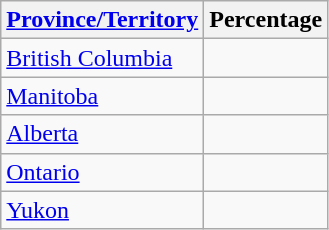<table class="sortable wikitable floatright">
<tr>
<th><a href='#'>Province/Territory</a></th>
<th>Percentage</th>
</tr>
<tr>
<td><a href='#'>British Columbia</a></td>
<td></td>
</tr>
<tr>
<td><a href='#'>Manitoba</a></td>
<td></td>
</tr>
<tr>
<td><a href='#'>Alberta</a></td>
<td></td>
</tr>
<tr>
<td><a href='#'>Ontario</a></td>
<td></td>
</tr>
<tr>
<td><a href='#'>Yukon</a></td>
<td></td>
</tr>
</table>
